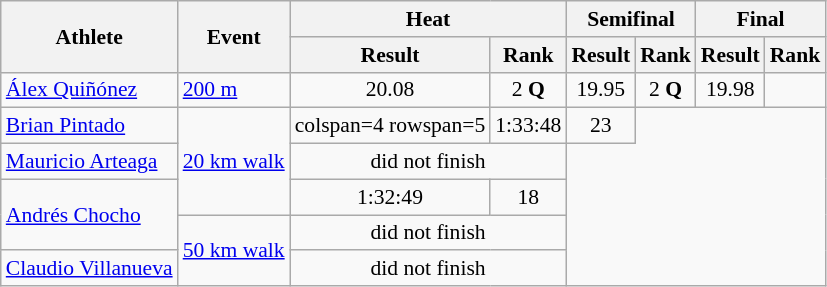<table class="wikitable"  style=font-size:90%>
<tr>
<th rowspan="2">Athlete</th>
<th rowspan="2">Event</th>
<th colspan="2">Heat</th>
<th colspan="2">Semifinal</th>
<th colspan="2">Final</th>
</tr>
<tr>
<th>Result</th>
<th>Rank</th>
<th>Result</th>
<th>Rank</th>
<th>Result</th>
<th>Rank</th>
</tr>
<tr style=text-align:center>
<td style=text-align:left><a href='#'>Álex Quiñónez</a></td>
<td style=text-align:left><a href='#'>200 m</a></td>
<td>20.08</td>
<td>2 <strong>Q</strong></td>
<td>19.95</td>
<td>2 <strong>Q</strong></td>
<td>19.98</td>
<td></td>
</tr>
<tr style=text-align:center>
<td style=text-align:left><a href='#'>Brian Pintado</a></td>
<td style=text-align:left rowspan=3><a href='#'>20 km walk</a></td>
<td>colspan=4 rowspan=5</td>
<td>1:33:48</td>
<td>23</td>
</tr>
<tr style=text-align:center>
<td style=text-align:left><a href='#'>Mauricio Arteaga</a></td>
<td colspan=2>did not finish</td>
</tr>
<tr style=text-align:center>
<td style=text-align:left rowspan=2><a href='#'>Andrés Chocho</a></td>
<td>1:32:49</td>
<td>18</td>
</tr>
<tr style=text-align:center>
<td style=text-align:left rowspan=2><a href='#'>50 km walk</a></td>
<td colspan=2>did not finish</td>
</tr>
<tr style=text-align:center>
<td style=text-align:left><a href='#'>Claudio Villanueva</a></td>
<td colspan=2>did not finish</td>
</tr>
</table>
